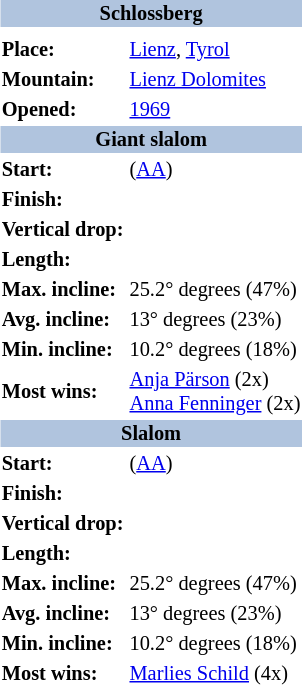<table border=0 class="toccolours float-right" align="right" style="margin:0 0 0.5em 1em; font-size: 85%;">
<tr>
<th bgcolor=#b0c4de colspan=2 align="center">Schlossberg</th>
</tr>
<tr>
<td align="center" colspan=2></td>
</tr>
<tr>
<td><strong>Place:</strong></td>
<td> <a href='#'>Lienz</a>, <a href='#'>Tyrol</a></td>
</tr>
<tr>
<td><strong>Mountain:</strong></td>
<td><a href='#'>Lienz Dolomites</a></td>
</tr>
<tr>
<td><strong>Opened:</strong></td>
<td><a href='#'>1969</a></td>
</tr>
<tr>
<th bgcolor=#b0c4de colspan=2 align="center">Giant slalom</th>
</tr>
<tr>
<td><strong>Start:</strong></td>
<td> (<a href='#'>AA</a>)</td>
</tr>
<tr>
<td><strong>Finish:</strong></td>
<td></td>
</tr>
<tr>
<td><strong>Vertical drop:</strong></td>
<td></td>
</tr>
<tr>
<td><strong>Length:</strong></td>
<td></td>
</tr>
<tr>
<td><strong>Max. incline:</strong></td>
<td>25.2° degrees (47%)</td>
</tr>
<tr>
<td><strong>Avg. incline:</strong></td>
<td>13° degrees (23%)</td>
</tr>
<tr>
<td><strong>Min. incline:</strong></td>
<td>10.2° degrees (18%)</td>
</tr>
<tr>
<td><strong>Most wins:</strong></td>
<td> <a href='#'>Anja Pärson</a> (2x)<br> <a href='#'>Anna Fenninger</a> (2x)</td>
</tr>
<tr>
<th bgcolor=#b0c4de colspan=2 align="center">Slalom</th>
</tr>
<tr>
<td><strong>Start:</strong></td>
<td> (<a href='#'>AA</a>)</td>
</tr>
<tr>
<td><strong>Finish:</strong></td>
<td></td>
</tr>
<tr>
<td><strong>Vertical drop:</strong></td>
<td></td>
</tr>
<tr>
<td><strong>Length:</strong></td>
<td></td>
</tr>
<tr>
<td><strong>Max. incline:</strong></td>
<td>25.2° degrees (47%)</td>
</tr>
<tr>
<td><strong>Avg. incline:</strong></td>
<td>13° degrees (23%)</td>
</tr>
<tr>
<td><strong>Min. incline:</strong></td>
<td>10.2° degrees (18%)</td>
</tr>
<tr>
<td><strong>Most wins:</strong></td>
<td> <a href='#'>Marlies Schild</a> (4x)</td>
</tr>
</table>
